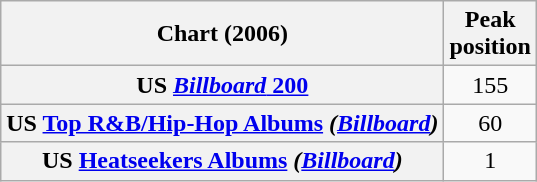<table class="wikitable sortable plainrowheaders" style="text-align:center">
<tr>
<th scope="col">Chart (2006)</th>
<th scope="col">Peak<br> position</th>
</tr>
<tr>
<th scope="row">US <a href='#'><em>Billboard</em> 200</a></th>
<td>155</td>
</tr>
<tr>
<th scope="row">US <a href='#'>Top R&B/Hip-Hop Albums</a> <em>(<a href='#'>Billboard</a>)</em></th>
<td>60</td>
</tr>
<tr>
<th scope="row">US <a href='#'>Heatseekers Albums</a> <em>(<a href='#'>Billboard</a>)</em></th>
<td>1</td>
</tr>
</table>
